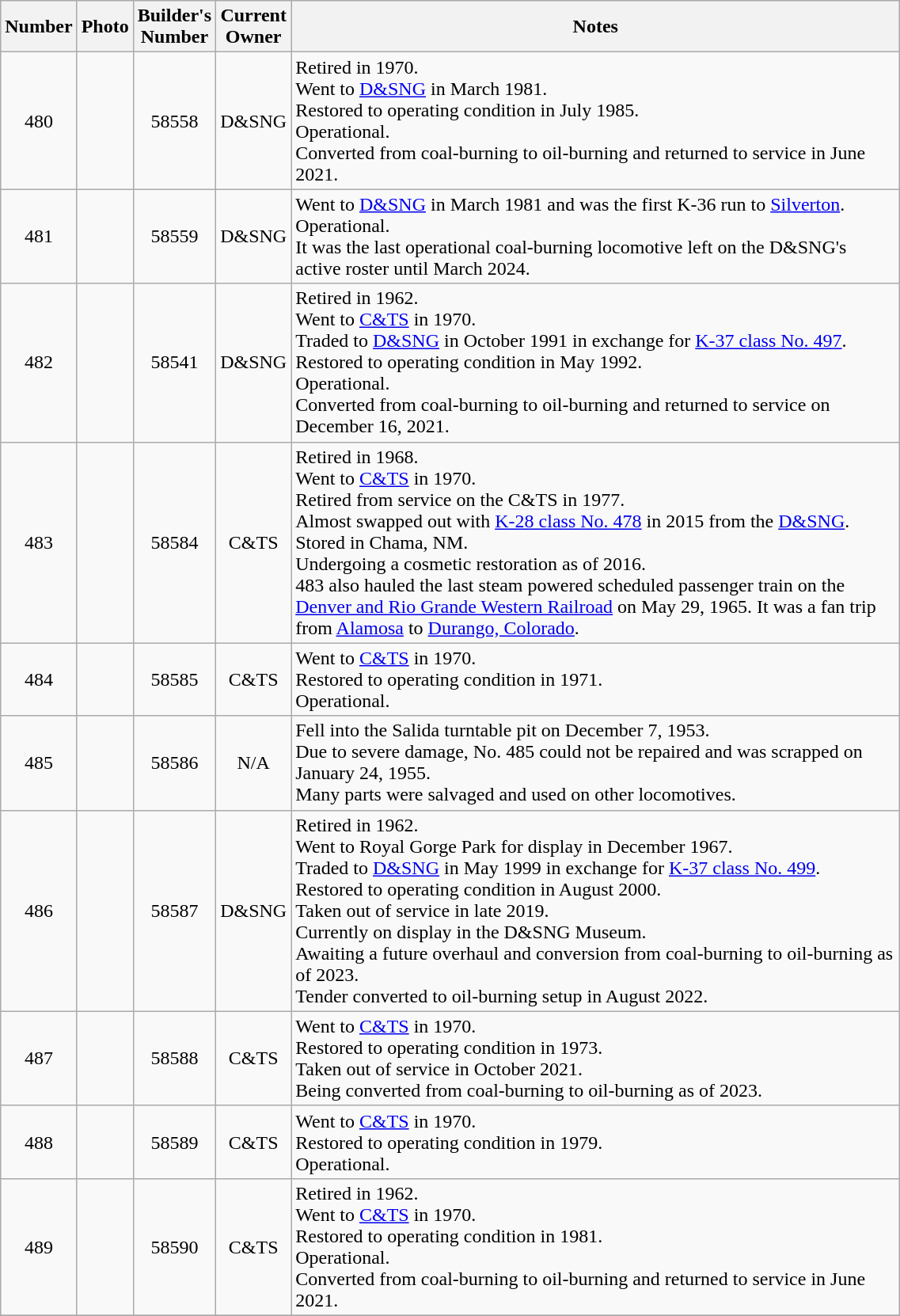<table class="wikitable" style="width:60%">
<tr>
<th>Number</th>
<th>Photo</th>
<th>Builder's<br>Number</th>
<th>Current<br>Owner</th>
<th>Notes</th>
</tr>
<tr>
<td align="center">480</td>
<td></td>
<td align="center">58558</td>
<td align="center">D&SNG</td>
<td>Retired in 1970.<br>Went to <a href='#'>D&SNG</a> in March 1981.<br>Restored to operating condition in July 1985.<br>Operational.<br>Converted from coal-burning to oil-burning and returned to service in June 2021.</td>
</tr>
<tr>
<td align="center">481</td>
<td></td>
<td align="center">58559</td>
<td align="center">D&SNG</td>
<td>Went to <a href='#'>D&SNG</a> in March 1981 and was the first K-36 run to <a href='#'>Silverton</a>.<br>Operational.<br>It was the last operational coal-burning locomotive left on the D&SNG's active roster until March 2024.</td>
</tr>
<tr>
<td align="center">482</td>
<td></td>
<td align="center">58541</td>
<td align="center">D&SNG</td>
<td>Retired in 1962.<br>Went to <a href='#'>C&TS</a> in 1970.<br>Traded to <a href='#'>D&SNG</a> in October 1991 in exchange for <a href='#'>K-37 class No. 497</a>.<br>Restored to operating condition in May 1992.<br>Operational.<br> Converted from coal-burning to oil-burning and returned to service on December 16, 2021.</td>
</tr>
<tr>
<td align="center">483</td>
<td></td>
<td align="center">58584</td>
<td align="center">C&TS</td>
<td>Retired in 1968.<br>Went to <a href='#'>C&TS</a> in 1970.<br>Retired from service on the C&TS in 1977.<br>Almost swapped out with <a href='#'>K-28 class No. 478</a> in 2015 from the <a href='#'>D&SNG</a>.<br>Stored in Chama, NM.<br>Undergoing a cosmetic restoration as of 2016.<br>483 also hauled the last steam powered scheduled passenger train on the <a href='#'>Denver and Rio Grande Western Railroad</a> on May 29, 1965. It was a fan trip from <a href='#'>Alamosa</a> to <a href='#'>Durango, Colorado</a>.</td>
</tr>
<tr>
<td align="center">484</td>
<td></td>
<td align="center">58585</td>
<td align="center">C&TS</td>
<td>Went to <a href='#'>C&TS</a> in 1970.<br>Restored to operating condition in 1971.<br>Operational.</td>
</tr>
<tr>
<td align="center">485</td>
<td></td>
<td align="center">58586</td>
<td align="center">N/A</td>
<td>Fell into the Salida turntable pit on December 7, 1953.<br>Due to severe damage, No. 485 could not be repaired and was scrapped on January 24, 1955.<br>Many parts were salvaged and used on other locomotives.</td>
</tr>
<tr>
<td align="center">486</td>
<td></td>
<td align="center">58587</td>
<td align="center">D&SNG</td>
<td>Retired in 1962.<br>Went to Royal Gorge Park for display in December 1967.<br>Traded to <a href='#'>D&SNG</a> in May 1999 in exchange for <a href='#'>K-37 class No. 499</a>.<br>Restored to operating condition in August 2000.<br>Taken out of service in late 2019.<br>Currently on display in the D&SNG Museum.<br>Awaiting a future overhaul and conversion from coal-burning to oil-burning as of 2023.<br>Tender converted to oil-burning setup in August 2022.</td>
</tr>
<tr>
<td align="center">487</td>
<td></td>
<td align="center">58588</td>
<td align="center">C&TS</td>
<td>Went to <a href='#'>C&TS</a> in 1970.<br>Restored to operating condition in 1973.<br>Taken out of service in October 2021.<br>Being converted from coal-burning to oil-burning as of 2023.</td>
</tr>
<tr>
<td align="center">488</td>
<td></td>
<td align="center">58589</td>
<td align="center">C&TS</td>
<td>Went to <a href='#'>C&TS</a> in 1970.<br>Restored to operating condition in 1979.<br>Operational.</td>
</tr>
<tr>
<td align="center">489</td>
<td></td>
<td align="center">58590</td>
<td align="center">C&TS</td>
<td>Retired in 1962.<br>Went to <a href='#'>C&TS</a> in 1970.<br>Restored to operating condition in 1981.<br>Operational.<br>Converted from coal-burning to oil-burning and returned to service in June 2021.</td>
</tr>
<tr>
</tr>
</table>
